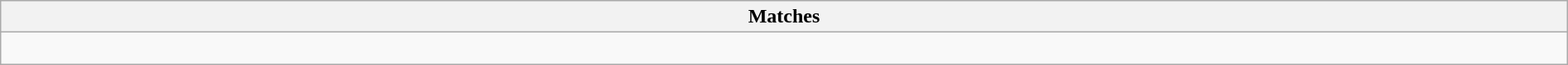<table class="wikitable collapsible collapsed" style="width:100%;">
<tr>
<th>Matches</th>
</tr>
<tr>
<td><br></td>
</tr>
</table>
